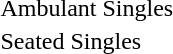<table>
<tr>
<td>Ambulant Singles</td>
<td></td>
<td></td>
<td></td>
</tr>
<tr>
<td>Seated Singles</td>
<td></td>
<td></td>
<td></td>
</tr>
</table>
